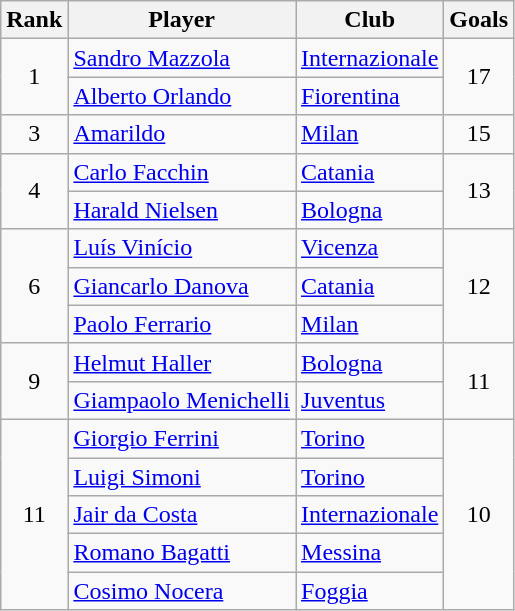<table class="wikitable" style="text-align:center">
<tr>
<th>Rank</th>
<th>Player</th>
<th>Club</th>
<th>Goals</th>
</tr>
<tr>
<td rowspan="2">1</td>
<td align="left"> <a href='#'>Sandro Mazzola</a></td>
<td align="left"><a href='#'>Internazionale</a></td>
<td rowspan="2">17</td>
</tr>
<tr>
<td align="left"> <a href='#'>Alberto Orlando</a></td>
<td align="left"><a href='#'>Fiorentina</a></td>
</tr>
<tr>
<td>3</td>
<td align="left"> <a href='#'>Amarildo</a></td>
<td align="left"><a href='#'>Milan</a></td>
<td>15</td>
</tr>
<tr>
<td rowspan="2">4</td>
<td align="left"> <a href='#'>Carlo Facchin</a></td>
<td align="left"><a href='#'>Catania</a></td>
<td rowspan="2">13</td>
</tr>
<tr>
<td align="left"> <a href='#'>Harald Nielsen</a></td>
<td align="left"><a href='#'>Bologna</a></td>
</tr>
<tr>
<td rowspan="3">6</td>
<td align="left"> <a href='#'>Luís Vinício</a></td>
<td align="left"><a href='#'>Vicenza</a></td>
<td rowspan="3">12</td>
</tr>
<tr>
<td align="left"> <a href='#'>Giancarlo Danova</a></td>
<td align="left"><a href='#'>Catania</a></td>
</tr>
<tr>
<td align="left"> <a href='#'>Paolo Ferrario</a></td>
<td align="left"><a href='#'>Milan</a></td>
</tr>
<tr>
<td rowspan="2">9</td>
<td align="left"> <a href='#'>Helmut Haller</a></td>
<td align="left"><a href='#'>Bologna</a></td>
<td rowspan="2">11</td>
</tr>
<tr>
<td align="left"> <a href='#'>Giampaolo Menichelli</a></td>
<td align="left"><a href='#'>Juventus</a></td>
</tr>
<tr>
<td rowspan="5">11</td>
<td align="left"> <a href='#'>Giorgio Ferrini</a></td>
<td align="left"><a href='#'>Torino</a></td>
<td rowspan="5">10</td>
</tr>
<tr>
<td align="left"> <a href='#'>Luigi Simoni</a></td>
<td align="left"><a href='#'>Torino</a></td>
</tr>
<tr>
<td align="left"> <a href='#'>Jair da Costa</a></td>
<td align="left"><a href='#'>Internazionale</a></td>
</tr>
<tr>
<td align="left"> <a href='#'>Romano Bagatti</a></td>
<td align="left"><a href='#'>Messina</a></td>
</tr>
<tr>
<td align="left"> <a href='#'>Cosimo Nocera</a></td>
<td align="left"><a href='#'>Foggia</a></td>
</tr>
</table>
